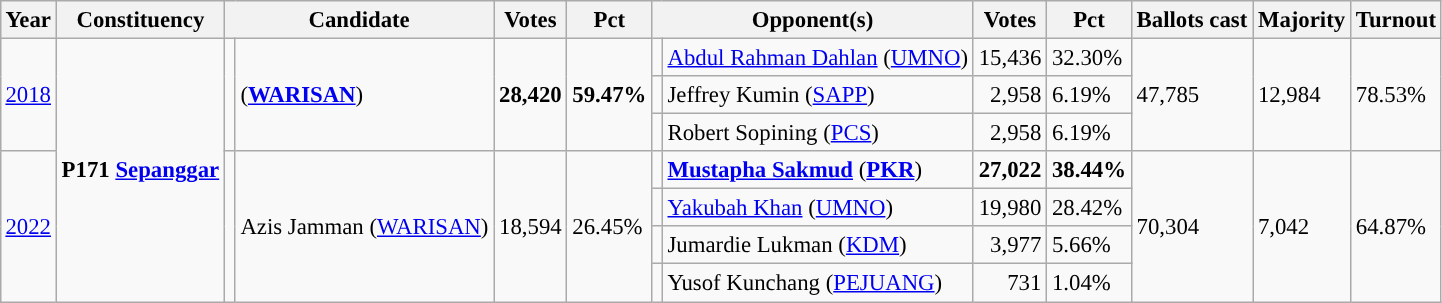<table class="wikitable" style="margin:0.5em ; font-size:95%">
<tr>
<th>Year</th>
<th>Constituency</th>
<th colspan=2>Candidate</th>
<th>Votes</th>
<th>Pct</th>
<th colspan=2>Opponent(s)</th>
<th>Votes</th>
<th>Pct</th>
<th>Ballots cast</th>
<th>Majority</th>
<th>Turnout</th>
</tr>
<tr>
<td rowspan=3><a href='#'>2018</a></td>
<td rowspan=7><strong>P171 <a href='#'>Sepanggar</a></strong></td>
<td rowspan=3 ></td>
<td rowspan=3><strong></strong> (<a href='#'><strong>WARISAN</strong></a>)</td>
<td rowspan=3 align="right"><strong>28,420</strong></td>
<td rowspan=3><strong>59.47%</strong></td>
<td></td>
<td><a href='#'>Abdul Rahman Dahlan</a> (<a href='#'>UMNO</a>)</td>
<td align="right">15,436</td>
<td>32.30%</td>
<td rowspan=3>47,785</td>
<td rowspan=3>12,984</td>
<td rowspan=3>78.53%</td>
</tr>
<tr>
<td></td>
<td>Jeffrey Kumin (<a href='#'>SAPP</a>)</td>
<td align="right">2,958</td>
<td>6.19%</td>
</tr>
<tr>
<td></td>
<td>Robert Sopining (<a href='#'>PCS</a>)</td>
<td align="right">2,958</td>
<td>6.19%</td>
</tr>
<tr>
<td rowspan="4"><a href='#'>2022</a></td>
<td rowspan="4" ></td>
<td rowspan="4">Azis Jamman (<a href='#'>WARISAN</a>)</td>
<td rowspan="4" align="right">18,594</td>
<td rowspan="4">26.45%</td>
<td></td>
<td><strong><a href='#'>Mustapha Sakmud</a></strong> (<a href='#'><strong>PKR</strong></a>)</td>
<td align="right"><strong>27,022</strong></td>
<td><strong>38.44%</strong></td>
<td rowspan="4">70,304</td>
<td rowspan="4">7,042</td>
<td rowspan="4">64.87%</td>
</tr>
<tr>
<td></td>
<td><a href='#'>Yakubah Khan</a> (<a href='#'>UMNO</a>)</td>
<td align="right">19,980</td>
<td>28.42%</td>
</tr>
<tr>
<td></td>
<td>Jumardie Lukman	 (<a href='#'>KDM</a>)</td>
<td align="right">3,977</td>
<td>5.66%</td>
</tr>
<tr>
<td></td>
<td>Yusof Kunchang (<a href='#'>PEJUANG</a>)</td>
<td align="right">731</td>
<td>1.04%</td>
</tr>
</table>
